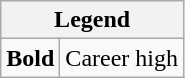<table class="wikitable">
<tr>
<th colspan="2">Legend</th>
</tr>
<tr>
<td><strong>Bold</strong></td>
<td>Career high</td>
</tr>
</table>
